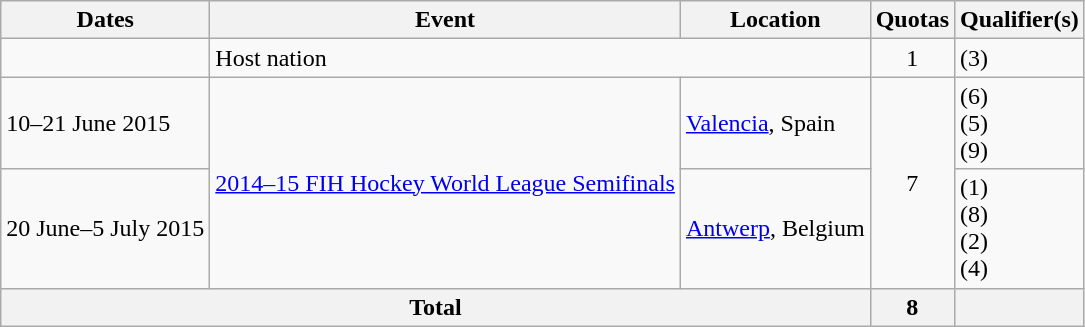<table class=wikitable>
<tr>
<th>Dates</th>
<th>Event</th>
<th>Location</th>
<th>Quotas</th>
<th>Qualifier(s)</th>
</tr>
<tr>
<td></td>
<td colspan=2>Host nation</td>
<td align=center>1</td>
<td> (3)</td>
</tr>
<tr>
<td>10–21 June 2015</td>
<td rowspan=2><a href='#'>2014–15 FIH Hockey World League Semifinals</a></td>
<td><a href='#'>Valencia</a>, Spain</td>
<td rowspan=2 align=center>7</td>
<td> (6)<br> (5)<br> (9)</td>
</tr>
<tr>
<td>20 June–5 July 2015</td>
<td><a href='#'>Antwerp</a>, Belgium</td>
<td> (1)<br> (8)<br> (2)<br> (4)</td>
</tr>
<tr>
<th colspan="3">Total</th>
<th>8</th>
<th></th>
</tr>
</table>
